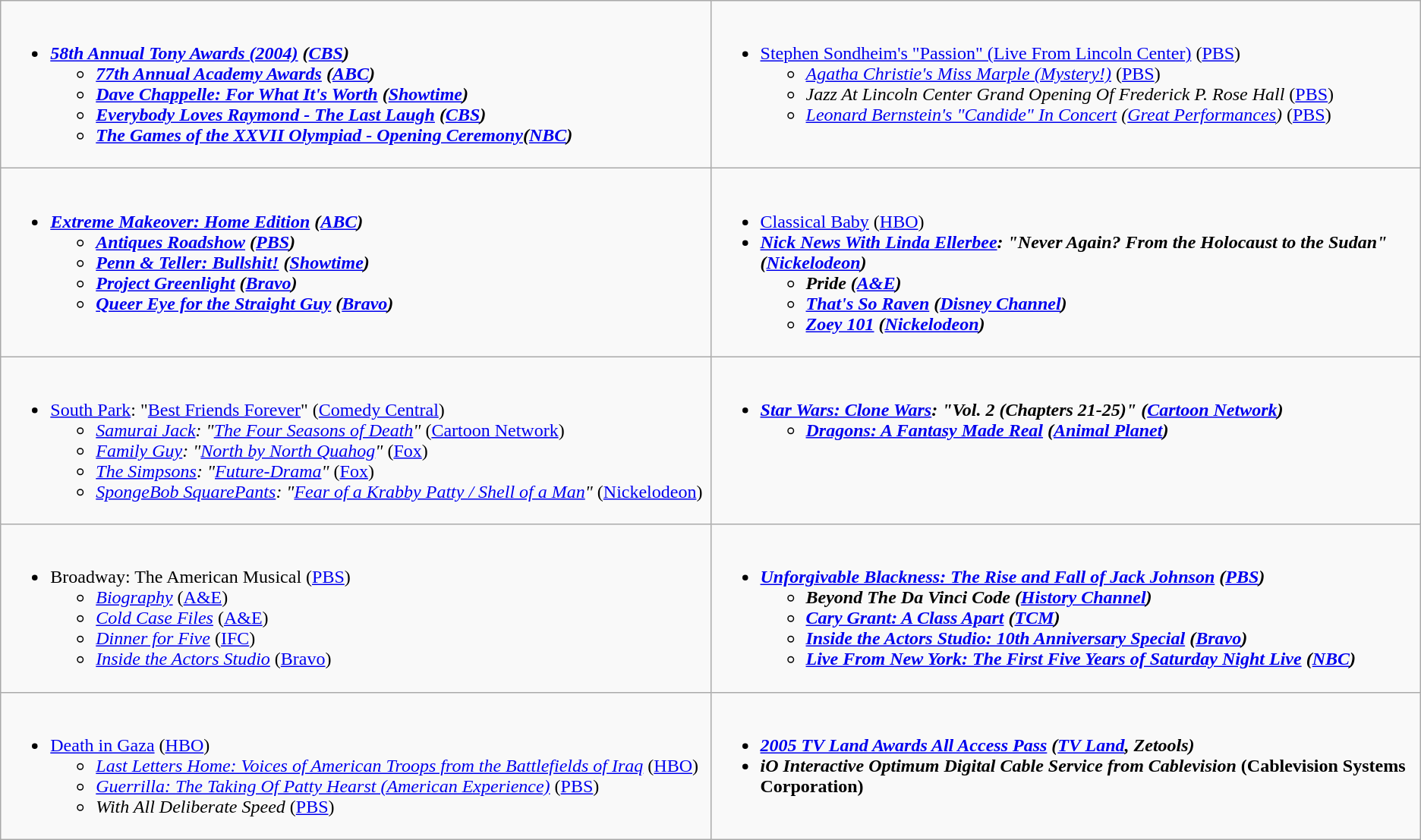<table class="wikitable">
<tr>
<td style="vertical-align:top;" width="50%"><br><ul><li><strong><em><a href='#'>58th Annual Tony Awards (2004)</a><em> (<a href='#'>CBS</a>)<strong><ul><li></em><a href='#'>77th Annual Academy Awards</a><em> (<a href='#'>ABC</a>)</li><li></em><a href='#'>Dave Chappelle: For What It's Worth</a><em> (<a href='#'>Showtime</a>)</li><li></em><a href='#'>Everybody Loves Raymond - The Last Laugh</a><em> (<a href='#'>CBS</a>)</li><li></em><a href='#'>The Games of the XXVII Olympiad - Opening Ceremony</a><em>(<a href='#'>NBC</a>)</li></ul></li></ul></td>
<td style="vertical-align:top;" width="50%"><br><ul><li></em></strong><a href='#'>Stephen Sondheim's "Passion" (Live From Lincoln Center)</a></em> (<a href='#'>PBS</a>)</strong><ul><li><em><a href='#'>Agatha Christie's Miss Marple (Mystery!)</a></em> (<a href='#'>PBS</a>)</li><li><em>Jazz At Lincoln Center Grand Opening Of Frederick P. Rose Hall</em> (<a href='#'>PBS</a>)</li><li><em><a href='#'>Leonard Bernstein's "Candide" In Concert</a> (<a href='#'>Great Performances</a>)</em> (<a href='#'>PBS</a>)</li></ul></li></ul></td>
</tr>
<tr>
<td style="vertical-align:top;" width="50%"><br><ul><li><strong><em><a href='#'>Extreme Makeover: Home Edition</a><em> (<a href='#'>ABC</a>)<strong><ul><li></em><a href='#'>Antiques Roadshow</a><em> (<a href='#'>PBS</a>)</li><li></em><a href='#'>Penn & Teller: Bullshit!</a><em> (<a href='#'>Showtime</a>)</li><li></em><a href='#'>Project Greenlight</a><em> (<a href='#'>Bravo</a>)</li><li></em><a href='#'>Queer Eye for the Straight Guy</a><em> (<a href='#'>Bravo</a>)</li></ul></li></ul></td>
<td style="vertical-align:top;" width="50%"><br><ul><li></em></strong><a href='#'>Classical Baby</a></em> (<a href='#'>HBO</a>)</strong></li><li><strong><em><a href='#'>Nick News With Linda Ellerbee</a>: "Never Again? From the Holocaust to the Sudan"<em> (<a href='#'>Nickelodeon</a>)<strong><ul><li></em>Pride<em> (<a href='#'>A&E</a>)</li><li></em><a href='#'>That's So Raven</a><em> (<a href='#'>Disney Channel</a>)</li><li></em><a href='#'>Zoey 101</a><em> (<a href='#'>Nickelodeon</a>)</li></ul></li></ul></td>
</tr>
<tr>
<td style="vertical-align:top;" width="50%"><br><ul><li></em></strong><a href='#'>South Park</a>: "<a href='#'>Best Friends Forever</a>"</em> (<a href='#'>Comedy Central</a>)</strong><ul><li><em><a href='#'>Samurai Jack</a>: "<a href='#'>The Four Seasons of Death</a>"</em> (<a href='#'>Cartoon Network</a>)</li><li><em><a href='#'>Family Guy</a>: "<a href='#'>North by North Quahog</a>"</em> (<a href='#'>Fox</a>)</li><li><em><a href='#'>The Simpsons</a>: "<a href='#'>Future-Drama</a>"</em> (<a href='#'>Fox</a>)</li><li><em><a href='#'>SpongeBob SquarePants</a>: "<a href='#'>Fear of a Krabby Patty / Shell of a Man</a>"</em> (<a href='#'>Nickelodeon</a>)</li></ul></li></ul></td>
<td style="vertical-align:top;" width="50%"><br><ul><li><strong><em><a href='#'>Star Wars: Clone Wars</a>: "Vol. 2 (Chapters 21-25)"<em> (<a href='#'>Cartoon Network</a>)<strong><ul><li></em><a href='#'>Dragons: A Fantasy Made Real</a><em> (<a href='#'>Animal Planet</a>)</li></ul></li></ul></td>
</tr>
<tr>
<td style="vertical-align:top;" width="50%"><br><ul><li></em></strong>Broadway: The American Musical</em> (<a href='#'>PBS</a>)</strong><ul><li><em><a href='#'>Biography</a></em> (<a href='#'>A&E</a>)</li><li><em><a href='#'>Cold Case Files</a></em> (<a href='#'>A&E</a>)</li><li><em><a href='#'>Dinner for Five</a></em> (<a href='#'>IFC</a>)</li><li><em><a href='#'>Inside the Actors Studio</a></em> (<a href='#'>Bravo</a>)</li></ul></li></ul></td>
<td style="vertical-align:top;" width="50%"><br><ul><li><strong><em><a href='#'>Unforgivable Blackness: The Rise and Fall of Jack Johnson</a><em> (<a href='#'>PBS</a>)<strong><ul><li></em>Beyond The Da Vinci Code<em> (<a href='#'>History Channel</a>)</li><li></em><a href='#'>Cary Grant: A Class Apart</a><em> (<a href='#'>TCM</a>)</li><li></em><a href='#'>Inside the Actors Studio: 10th Anniversary Special</a><em> (<a href='#'>Bravo</a>)</li><li></em><a href='#'>Live From New York: The First Five Years of Saturday Night Live</a><em> (<a href='#'>NBC</a>)</li></ul></li></ul></td>
</tr>
<tr>
<td style="vertical-align:top;" width="50%"><br><ul><li></em></strong><a href='#'>Death in Gaza</a></em> (<a href='#'>HBO</a>)</strong><ul><li><em><a href='#'>Last Letters Home: Voices of American Troops from the Battlefields of Iraq</a></em> (<a href='#'>HBO</a>)</li><li><em><a href='#'>Guerrilla: The Taking Of Patty Hearst (American Experience)</a></em> (<a href='#'>PBS</a>)</li><li><em>With All Deliberate Speed</em> (<a href='#'>PBS</a>)</li></ul></li></ul></td>
<td style="vertical-align:top;" width="50%"><br><ul><li><strong><em><a href='#'>2005 TV Land Awards All Access Pass</a><em> (<a href='#'>TV Land</a>, Zetools)<strong></li><li></em></strong>iO Interactive Optimum Digital Cable Service from Cablevision</em> (Cablevision Systems Corporation)</strong></li></ul></td>
</tr>
</table>
